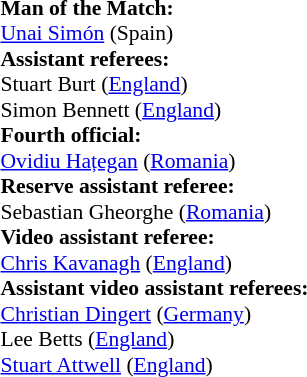<table style="width:100%; font-size:90%;">
<tr>
<td><br><strong>Man of the Match:</strong>
<br><a href='#'>Unai Simón</a> (Spain)<br><strong>Assistant referees:</strong>
<br>Stuart Burt (<a href='#'>England</a>)
<br>Simon Bennett (<a href='#'>England</a>)
<br><strong>Fourth official:</strong>
<br><a href='#'>Ovidiu Hațegan</a> (<a href='#'>Romania</a>)
<br><strong>Reserve assistant referee:</strong>
<br>Sebastian Gheorghe (<a href='#'>Romania</a>)
<br><strong>Video assistant referee:</strong>
<br><a href='#'>Chris Kavanagh</a> (<a href='#'>England</a>)
<br><strong>Assistant video assistant referees:</strong>
<br><a href='#'>Christian Dingert</a> (<a href='#'>Germany</a>)
<br>Lee Betts (<a href='#'>England</a>)
<br><a href='#'>Stuart Attwell</a> (<a href='#'>England</a>)</td>
</tr>
</table>
